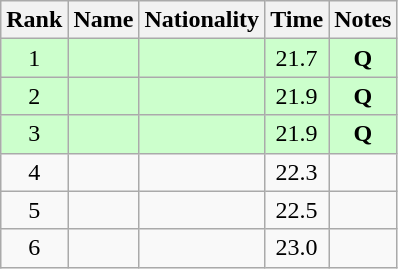<table class="wikitable sortable" style="text-align:center">
<tr>
<th>Rank</th>
<th>Name</th>
<th>Nationality</th>
<th>Time</th>
<th>Notes</th>
</tr>
<tr bgcolor=ccffcc>
<td>1</td>
<td align=left></td>
<td align=left></td>
<td>21.7</td>
<td><strong>Q</strong></td>
</tr>
<tr bgcolor=ccffcc>
<td>2</td>
<td align=left></td>
<td align=left></td>
<td>21.9</td>
<td><strong>Q</strong></td>
</tr>
<tr bgcolor=ccffcc>
<td>3</td>
<td align=left></td>
<td align=left></td>
<td>21.9</td>
<td><strong>Q</strong></td>
</tr>
<tr>
<td>4</td>
<td align=left></td>
<td align=left></td>
<td>22.3</td>
<td></td>
</tr>
<tr>
<td>5</td>
<td align=left></td>
<td align=left></td>
<td>22.5</td>
<td></td>
</tr>
<tr>
<td>6</td>
<td align=left></td>
<td align=left></td>
<td>23.0</td>
<td></td>
</tr>
</table>
